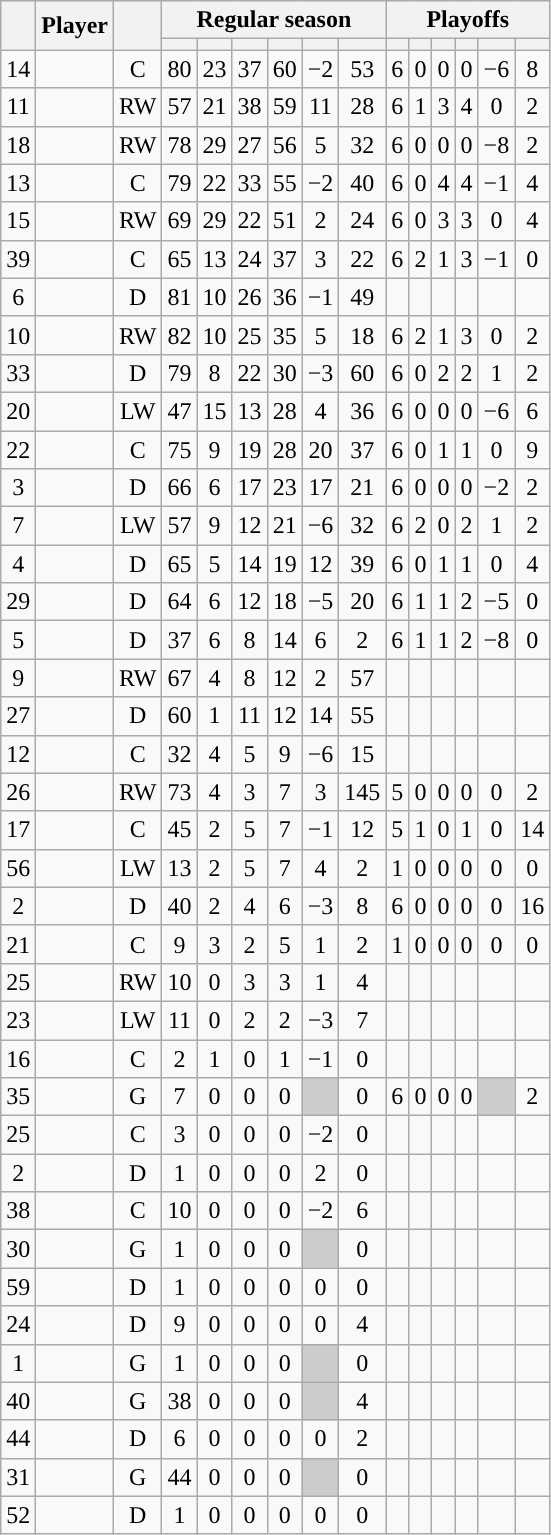<table class="wikitable sortable plainrowheaders" style="text-align:center;">
<tr>
<th scope="col" data-sort-type="number" rowspan="2"></th>
<th scope="col" rowspan="2">Player</th>
<th scope="col" rowspan="2"></th>
<th scope=colgroup colspan=6>Regular season</th>
<th scope=colgroup colspan=6>Playoffs</th>
</tr>
<tr>
<th scope="col" data-sort-type="number"></th>
<th scope="col" data-sort-type="number"></th>
<th scope="col" data-sort-type="number"></th>
<th scope="col" data-sort-type="number"></th>
<th scope="col" data-sort-type="number"></th>
<th scope="col" data-sort-type="number"></th>
<th scope="col" data-sort-type="number"></th>
<th scope="col" data-sort-type="number"></th>
<th scope="col" data-sort-type="number"></th>
<th scope="col" data-sort-type="number"></th>
<th scope="col" data-sort-type="number"></th>
<th scope="col" data-sort-type="number"></th>
</tr>
<tr>
<td scope="row">14</td>
<td align="left"></td>
<td>C</td>
<td>80</td>
<td>23</td>
<td>37</td>
<td>60</td>
<td>−2</td>
<td>53</td>
<td>6</td>
<td>0</td>
<td>0</td>
<td>0</td>
<td>−6</td>
<td>8</td>
</tr>
<tr>
<td scope="row">11</td>
<td align="left"></td>
<td>RW</td>
<td>57</td>
<td>21</td>
<td>38</td>
<td>59</td>
<td>11</td>
<td>28</td>
<td>6</td>
<td>1</td>
<td>3</td>
<td>4</td>
<td>0</td>
<td>2</td>
</tr>
<tr>
<td scope="row">18</td>
<td align="left"></td>
<td>RW</td>
<td>78</td>
<td>29</td>
<td>27</td>
<td>56</td>
<td>5</td>
<td>32</td>
<td>6</td>
<td>0</td>
<td>0</td>
<td>0</td>
<td>−8</td>
<td>2</td>
</tr>
<tr>
<td scope="row">13</td>
<td align="left"></td>
<td>C</td>
<td>79</td>
<td>22</td>
<td>33</td>
<td>55</td>
<td>−2</td>
<td>40</td>
<td>6</td>
<td>0</td>
<td>4</td>
<td>4</td>
<td>−1</td>
<td>4</td>
</tr>
<tr>
<td scope="row">15</td>
<td align="left"></td>
<td>RW</td>
<td>69</td>
<td>29</td>
<td>22</td>
<td>51</td>
<td>2</td>
<td>24</td>
<td>6</td>
<td>0</td>
<td>3</td>
<td>3</td>
<td>0</td>
<td>4</td>
</tr>
<tr>
<td scope="row">39</td>
<td align="left"></td>
<td>C</td>
<td>65</td>
<td>13</td>
<td>24</td>
<td>37</td>
<td>3</td>
<td>22</td>
<td>6</td>
<td>2</td>
<td>1</td>
<td>3</td>
<td>−1</td>
<td>0</td>
</tr>
<tr>
<td scope="row">6</td>
<td align="left"></td>
<td>D</td>
<td>81</td>
<td>10</td>
<td>26</td>
<td>36</td>
<td>−1</td>
<td>49</td>
<td></td>
<td></td>
<td></td>
<td></td>
<td></td>
<td></td>
</tr>
<tr>
<td scope="row">10</td>
<td align="left"></td>
<td>RW</td>
<td>82</td>
<td>10</td>
<td>25</td>
<td>35</td>
<td>5</td>
<td>18</td>
<td>6</td>
<td>2</td>
<td>1</td>
<td>3</td>
<td>0</td>
<td>2</td>
</tr>
<tr>
<td scope="row">33</td>
<td align="left"></td>
<td>D</td>
<td>79</td>
<td>8</td>
<td>22</td>
<td>30</td>
<td>−3</td>
<td>60</td>
<td>6</td>
<td>0</td>
<td>2</td>
<td>2</td>
<td>1</td>
<td>2</td>
</tr>
<tr>
<td scope="row">20</td>
<td align="left"></td>
<td>LW</td>
<td>47</td>
<td>15</td>
<td>13</td>
<td>28</td>
<td>4</td>
<td>36</td>
<td>6</td>
<td>0</td>
<td>0</td>
<td>0</td>
<td>−6</td>
<td>6</td>
</tr>
<tr>
<td scope="row">22</td>
<td align="left"></td>
<td>C</td>
<td>75</td>
<td>9</td>
<td>19</td>
<td>28</td>
<td>20</td>
<td>37</td>
<td>6</td>
<td>0</td>
<td>1</td>
<td>1</td>
<td>0</td>
<td>9</td>
</tr>
<tr>
<td scope="row">3</td>
<td align="left"></td>
<td>D</td>
<td>66</td>
<td>6</td>
<td>17</td>
<td>23</td>
<td>17</td>
<td>21</td>
<td>6</td>
<td>0</td>
<td>0</td>
<td>0</td>
<td>−2</td>
<td>2</td>
</tr>
<tr>
<td scope="row">7</td>
<td align="left"></td>
<td>LW</td>
<td>57</td>
<td>9</td>
<td>12</td>
<td>21</td>
<td>−6</td>
<td>32</td>
<td>6</td>
<td>2</td>
<td>0</td>
<td>2</td>
<td>1</td>
<td>2</td>
</tr>
<tr>
<td scope="row">4</td>
<td align="left"></td>
<td>D</td>
<td>65</td>
<td>5</td>
<td>14</td>
<td>19</td>
<td>12</td>
<td>39</td>
<td>6</td>
<td>0</td>
<td>1</td>
<td>1</td>
<td>0</td>
<td>4</td>
</tr>
<tr>
<td scope="row">29</td>
<td align="left"></td>
<td>D</td>
<td>64</td>
<td>6</td>
<td>12</td>
<td>18</td>
<td>−5</td>
<td>20</td>
<td>6</td>
<td>1</td>
<td>1</td>
<td>2</td>
<td>−5</td>
<td>0</td>
</tr>
<tr>
<td scope="row">5</td>
<td align="left"></td>
<td>D</td>
<td>37</td>
<td>6</td>
<td>8</td>
<td>14</td>
<td>6</td>
<td>2</td>
<td>6</td>
<td>1</td>
<td>1</td>
<td>2</td>
<td>−8</td>
<td>0</td>
</tr>
<tr>
<td scope="row">9</td>
<td align="left"></td>
<td>RW</td>
<td>67</td>
<td>4</td>
<td>8</td>
<td>12</td>
<td>2</td>
<td>57</td>
<td></td>
<td></td>
<td></td>
<td></td>
<td></td>
<td></td>
</tr>
<tr>
<td scope="row">27</td>
<td align="left"></td>
<td>D</td>
<td>60</td>
<td>1</td>
<td>11</td>
<td>12</td>
<td>14</td>
<td>55</td>
<td></td>
<td></td>
<td></td>
<td></td>
<td></td>
<td></td>
</tr>
<tr>
<td scope="row">12</td>
<td align="left"></td>
<td>C</td>
<td>32</td>
<td>4</td>
<td>5</td>
<td>9</td>
<td>−6</td>
<td>15</td>
<td></td>
<td></td>
<td></td>
<td></td>
<td></td>
<td></td>
</tr>
<tr>
<td scope="row">26</td>
<td align="left"></td>
<td>RW</td>
<td>73</td>
<td>4</td>
<td>3</td>
<td>7</td>
<td>3</td>
<td>145</td>
<td>5</td>
<td>0</td>
<td>0</td>
<td>0</td>
<td>0</td>
<td>2</td>
</tr>
<tr>
<td scope="row">17</td>
<td align="left"></td>
<td>C</td>
<td>45</td>
<td>2</td>
<td>5</td>
<td>7</td>
<td>−1</td>
<td>12</td>
<td>5</td>
<td>1</td>
<td>0</td>
<td>1</td>
<td>0</td>
<td>14</td>
</tr>
<tr>
<td scope="row">56</td>
<td align="left"></td>
<td>LW</td>
<td>13</td>
<td>2</td>
<td>5</td>
<td>7</td>
<td>4</td>
<td>2</td>
<td>1</td>
<td>0</td>
<td>0</td>
<td>0</td>
<td>0</td>
<td>0</td>
</tr>
<tr>
<td scope="row">2</td>
<td align="left"></td>
<td>D</td>
<td>40</td>
<td>2</td>
<td>4</td>
<td>6</td>
<td>−3</td>
<td>8</td>
<td>6</td>
<td>0</td>
<td>0</td>
<td>0</td>
<td>0</td>
<td>16</td>
</tr>
<tr>
<td scope="row">21</td>
<td align="left"></td>
<td>C</td>
<td>9</td>
<td>3</td>
<td>2</td>
<td>5</td>
<td>1</td>
<td>2</td>
<td>1</td>
<td>0</td>
<td>0</td>
<td>0</td>
<td>0</td>
<td>0</td>
</tr>
<tr>
<td scope="row">25</td>
<td align="left"></td>
<td>RW</td>
<td>10</td>
<td>0</td>
<td>3</td>
<td>3</td>
<td>1</td>
<td>4</td>
<td></td>
<td></td>
<td></td>
<td></td>
<td></td>
<td></td>
</tr>
<tr>
<td scope="row">23</td>
<td align="left"></td>
<td>LW</td>
<td>11</td>
<td>0</td>
<td>2</td>
<td>2</td>
<td>−3</td>
<td>7</td>
<td></td>
<td></td>
<td></td>
<td></td>
<td></td>
<td></td>
</tr>
<tr>
<td scope="row">16</td>
<td align="left"></td>
<td>C</td>
<td>2</td>
<td>1</td>
<td>0</td>
<td>1</td>
<td>−1</td>
<td>0</td>
<td></td>
<td></td>
<td></td>
<td></td>
<td></td>
<td></td>
</tr>
<tr>
<td scope="row">35</td>
<td align="left"></td>
<td>G</td>
<td>7</td>
<td>0</td>
<td>0</td>
<td>0</td>
<td style="background:#ccc"></td>
<td>0</td>
<td>6</td>
<td>0</td>
<td>0</td>
<td>0</td>
<td style="background:#ccc"></td>
<td>2</td>
</tr>
<tr>
<td scope="row">25</td>
<td align="left"></td>
<td>C</td>
<td>3</td>
<td>0</td>
<td>0</td>
<td>0</td>
<td>−2</td>
<td>0</td>
<td></td>
<td></td>
<td></td>
<td></td>
<td></td>
<td></td>
</tr>
<tr>
<td scope="row">2</td>
<td align="left"></td>
<td>D</td>
<td>1</td>
<td>0</td>
<td>0</td>
<td>0</td>
<td>2</td>
<td>0</td>
<td></td>
<td></td>
<td></td>
<td></td>
<td></td>
<td></td>
</tr>
<tr>
<td scope="row">38</td>
<td align="left"></td>
<td>C</td>
<td>10</td>
<td>0</td>
<td>0</td>
<td>0</td>
<td>−2</td>
<td>6</td>
<td></td>
<td></td>
<td></td>
<td></td>
<td></td>
<td></td>
</tr>
<tr>
<td scope="row">30</td>
<td align="left"></td>
<td>G</td>
<td>1</td>
<td>0</td>
<td>0</td>
<td>0</td>
<td style="background:#ccc"></td>
<td>0</td>
<td></td>
<td></td>
<td></td>
<td></td>
<td></td>
<td></td>
</tr>
<tr>
<td scope="row">59</td>
<td align="left"></td>
<td>D</td>
<td>1</td>
<td>0</td>
<td>0</td>
<td>0</td>
<td>0</td>
<td>0</td>
<td></td>
<td></td>
<td></td>
<td></td>
<td></td>
<td></td>
</tr>
<tr>
<td scope="row">24</td>
<td align="left"></td>
<td>D</td>
<td>9</td>
<td>0</td>
<td>0</td>
<td>0</td>
<td>0</td>
<td>4</td>
<td></td>
<td></td>
<td></td>
<td></td>
<td></td>
<td></td>
</tr>
<tr>
<td scope="row">1</td>
<td align="left"></td>
<td>G</td>
<td>1</td>
<td>0</td>
<td>0</td>
<td>0</td>
<td style="background:#ccc"></td>
<td>0</td>
<td></td>
<td></td>
<td></td>
<td></td>
<td></td>
<td></td>
</tr>
<tr>
<td scope="row">40</td>
<td align="left"></td>
<td>G</td>
<td>38</td>
<td>0</td>
<td>0</td>
<td>0</td>
<td style="background:#ccc"></td>
<td>4</td>
<td></td>
<td></td>
<td></td>
<td></td>
<td></td>
<td></td>
</tr>
<tr>
<td scope="row">44</td>
<td align="left"></td>
<td>D</td>
<td>6</td>
<td>0</td>
<td>0</td>
<td>0</td>
<td>0</td>
<td>2</td>
<td></td>
<td></td>
<td></td>
<td></td>
<td></td>
<td></td>
</tr>
<tr>
<td scope="row">31</td>
<td align="left"></td>
<td>G</td>
<td>44</td>
<td>0</td>
<td>0</td>
<td>0</td>
<td style="background:#ccc"></td>
<td>0</td>
<td></td>
<td></td>
<td></td>
<td></td>
<td></td>
<td></td>
</tr>
<tr>
<td scope="row">52</td>
<td align="left"></td>
<td>D</td>
<td>1</td>
<td>0</td>
<td>0</td>
<td>0</td>
<td>0</td>
<td>0</td>
<td></td>
<td></td>
<td></td>
<td></td>
<td></td>
<td></td>
</tr>
</table>
